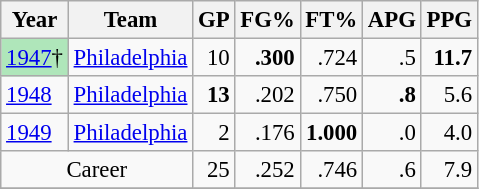<table class="wikitable sortable" style="font-size:95%; text-align:right;">
<tr>
<th>Year</th>
<th>Team</th>
<th>GP</th>
<th>FG%</th>
<th>FT%</th>
<th>APG</th>
<th>PPG</th>
</tr>
<tr>
<td style="text-align:left;background:#afe6ba"><a href='#'>1947</a>†</td>
<td style="text-align:left;"><a href='#'>Philadelphia</a></td>
<td>10</td>
<td><strong>.300</strong></td>
<td>.724</td>
<td>.5</td>
<td><strong>11.7</strong></td>
</tr>
<tr>
<td style="text-align:left;"><a href='#'>1948</a></td>
<td style="text-align:left;"><a href='#'>Philadelphia</a></td>
<td><strong>13</strong></td>
<td>.202</td>
<td>.750</td>
<td><strong>.8</strong></td>
<td>5.6</td>
</tr>
<tr>
<td style="text-align:left;"><a href='#'>1949</a></td>
<td style="text-align:left;"><a href='#'>Philadelphia</a></td>
<td>2</td>
<td>.176</td>
<td><strong>1.000</strong></td>
<td>.0</td>
<td>4.0</td>
</tr>
<tr>
<td style="text-align:center;" colspan="2">Career</td>
<td>25</td>
<td>.252</td>
<td>.746</td>
<td>.6</td>
<td>7.9</td>
</tr>
<tr>
</tr>
</table>
